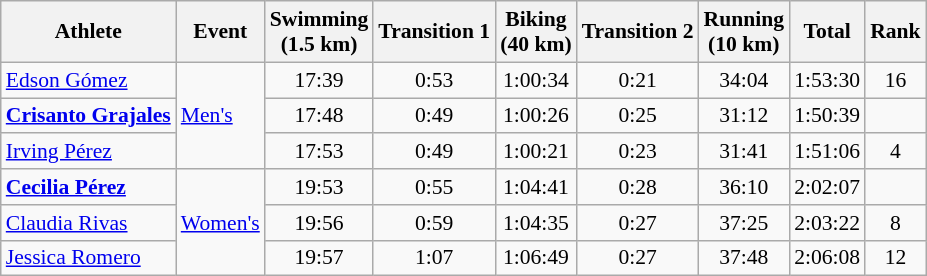<table class=wikitable style=font-size:90%;text-align:center>
<tr>
<th>Athlete</th>
<th>Event</th>
<th>Swimming<br><span>(1.5 km)</span></th>
<th>Transition 1</th>
<th>Biking<br><span>(40 km)</span></th>
<th>Transition 2</th>
<th>Running<br><span>(10 km)</span></th>
<th>Total</th>
<th>Rank</th>
</tr>
<tr>
<td align=left><a href='#'>Edson Gómez</a></td>
<td align=left rowspan=3><a href='#'>Men's</a></td>
<td>17:39</td>
<td>0:53</td>
<td>1:00:34</td>
<td>0:21</td>
<td>34:04</td>
<td>1:53:30</td>
<td>16</td>
</tr>
<tr>
<td align=left><strong><a href='#'>Crisanto Grajales</a></strong></td>
<td>17:48</td>
<td>0:49</td>
<td>1:00:26</td>
<td>0:25</td>
<td>31:12</td>
<td>1:50:39</td>
<td></td>
</tr>
<tr>
<td align=left><a href='#'>Irving Pérez</a></td>
<td>17:53</td>
<td>0:49</td>
<td>1:00:21</td>
<td>0:23</td>
<td>31:41</td>
<td>1:51:06</td>
<td>4</td>
</tr>
<tr>
<td align=left><strong><a href='#'>Cecilia Pérez</a></strong></td>
<td align=left rowspan=3><a href='#'>Women's</a></td>
<td>19:53</td>
<td>0:55</td>
<td>1:04:41</td>
<td>0:28</td>
<td>36:10</td>
<td>2:02:07</td>
<td></td>
</tr>
<tr>
<td align=left><a href='#'>Claudia Rivas</a></td>
<td>19:56</td>
<td>0:59</td>
<td>1:04:35</td>
<td>0:27</td>
<td>37:25</td>
<td>2:03:22</td>
<td>8</td>
</tr>
<tr>
<td align=left><a href='#'>Jessica Romero</a></td>
<td>19:57</td>
<td>1:07</td>
<td>1:06:49</td>
<td>0:27</td>
<td>37:48</td>
<td>2:06:08</td>
<td>12</td>
</tr>
</table>
